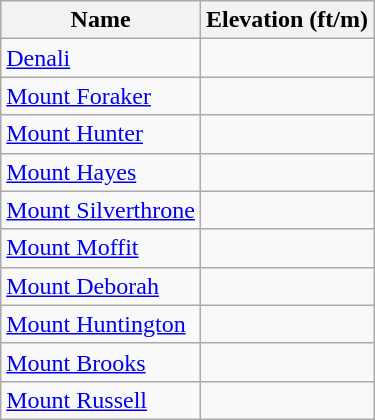<table class="wikitable sortable">
<tr>
<th>Name</th>
<th colspan=2>Elevation (ft/m)</th>
</tr>
<tr>
<td><a href='#'>Denali</a></td>
<td></td>
</tr>
<tr>
<td><a href='#'>Mount Foraker</a></td>
<td></td>
</tr>
<tr>
<td><a href='#'>Mount Hunter</a></td>
<td></td>
</tr>
<tr>
<td><a href='#'>Mount Hayes</a></td>
<td></td>
</tr>
<tr>
<td><a href='#'>Mount Silverthrone</a></td>
<td></td>
</tr>
<tr>
<td><a href='#'>Mount Moffit</a></td>
<td></td>
</tr>
<tr>
<td><a href='#'>Mount Deborah</a></td>
<td></td>
</tr>
<tr>
<td><a href='#'>Mount Huntington</a></td>
<td></td>
</tr>
<tr>
<td><a href='#'>Mount Brooks</a></td>
<td></td>
</tr>
<tr>
<td><a href='#'>Mount Russell</a></td>
<td></td>
</tr>
</table>
